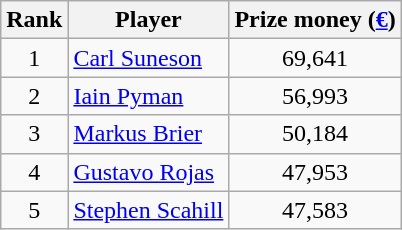<table class="wikitable">
<tr>
<th>Rank</th>
<th>Player</th>
<th>Prize money (<a href='#'>€</a>)</th>
</tr>
<tr>
<td align=center>1</td>
<td> <a href='#'>Carl Suneson</a></td>
<td align=center>69,641</td>
</tr>
<tr>
<td align=center>2</td>
<td> <a href='#'>Iain Pyman</a></td>
<td align=center>56,993</td>
</tr>
<tr>
<td align=center>3</td>
<td> <a href='#'>Markus Brier</a></td>
<td align=center>50,184</td>
</tr>
<tr>
<td align=center>4</td>
<td> <a href='#'>Gustavo Rojas</a></td>
<td align=center>47,953</td>
</tr>
<tr>
<td align=center>5</td>
<td> <a href='#'>Stephen Scahill</a></td>
<td align=center>47,583</td>
</tr>
</table>
